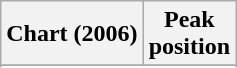<table class="wikitable sortable plainrowheaders">
<tr>
<th scope="col">Chart (2006)</th>
<th scope="col">Peak<br>position</th>
</tr>
<tr>
</tr>
<tr>
</tr>
<tr>
</tr>
<tr>
</tr>
</table>
